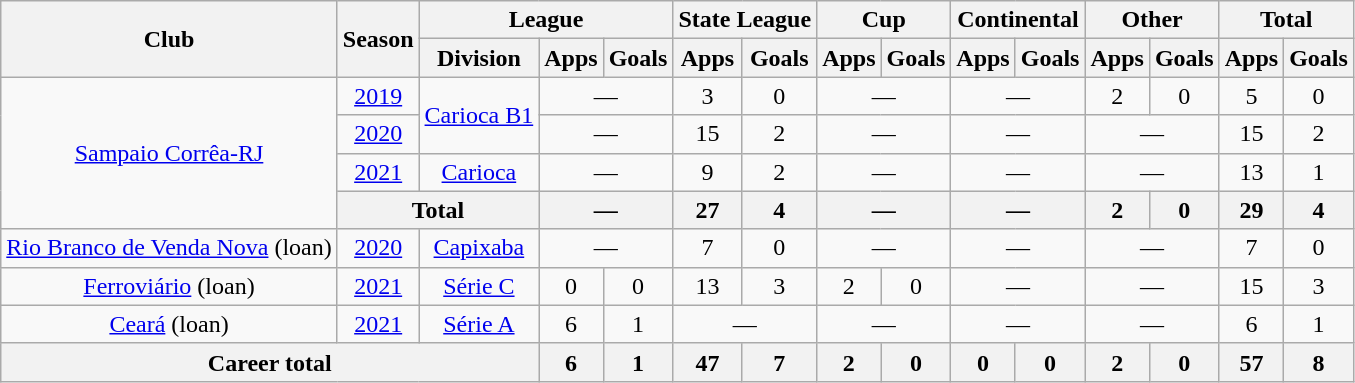<table class="wikitable" style="text-align: center;">
<tr>
<th rowspan="2">Club</th>
<th rowspan="2">Season</th>
<th colspan="3">League</th>
<th colspan="2">State League</th>
<th colspan="2">Cup</th>
<th colspan="2">Continental</th>
<th colspan="2">Other</th>
<th colspan="2">Total</th>
</tr>
<tr>
<th>Division</th>
<th>Apps</th>
<th>Goals</th>
<th>Apps</th>
<th>Goals</th>
<th>Apps</th>
<th>Goals</th>
<th>Apps</th>
<th>Goals</th>
<th>Apps</th>
<th>Goals</th>
<th>Apps</th>
<th>Goals</th>
</tr>
<tr>
<td rowspan="4" valign="center"><a href='#'>Sampaio Corrêa-RJ</a></td>
<td><a href='#'>2019</a></td>
<td rowspan="2"><a href='#'>Carioca B1</a></td>
<td colspan="2">—</td>
<td>3</td>
<td>0</td>
<td colspan="2">—</td>
<td colspan="2">—</td>
<td>2</td>
<td>0</td>
<td>5</td>
<td>0</td>
</tr>
<tr>
<td><a href='#'>2020</a></td>
<td colspan="2">—</td>
<td>15</td>
<td>2</td>
<td colspan="2">—</td>
<td colspan="2">—</td>
<td colspan="2">—</td>
<td>15</td>
<td>2</td>
</tr>
<tr>
<td><a href='#'>2021</a></td>
<td><a href='#'>Carioca</a></td>
<td colspan="2">—</td>
<td>9</td>
<td>2</td>
<td colspan="2">—</td>
<td colspan="2">—</td>
<td colspan="2">—</td>
<td>13</td>
<td>1</td>
</tr>
<tr>
<th colspan="2">Total</th>
<th colspan="2">—</th>
<th>27</th>
<th>4</th>
<th colspan="2">—</th>
<th colspan="2">—</th>
<th>2</th>
<th>0</th>
<th>29</th>
<th>4</th>
</tr>
<tr>
<td valign="center"><a href='#'>Rio Branco de Venda Nova</a> (loan)</td>
<td><a href='#'>2020</a></td>
<td><a href='#'>Capixaba</a></td>
<td colspan="2">—</td>
<td>7</td>
<td>0</td>
<td colspan="2">—</td>
<td colspan="2">—</td>
<td colspan="2">—</td>
<td>7</td>
<td>0</td>
</tr>
<tr>
<td valign="center"><a href='#'>Ferroviário</a> (loan)</td>
<td><a href='#'>2021</a></td>
<td><a href='#'>Série C</a></td>
<td>0</td>
<td>0</td>
<td>13</td>
<td>3</td>
<td>2</td>
<td>0</td>
<td colspan="2">—</td>
<td colspan="2">—</td>
<td>15</td>
<td>3</td>
</tr>
<tr>
<td valign="center"><a href='#'>Ceará</a> (loan)</td>
<td><a href='#'>2021</a></td>
<td><a href='#'>Série A</a></td>
<td>6</td>
<td>1</td>
<td colspan="2">—</td>
<td colspan="2">—</td>
<td colspan="2">—</td>
<td colspan="2">—</td>
<td>6</td>
<td>1</td>
</tr>
<tr>
<th colspan="3"><strong>Career total</strong></th>
<th>6</th>
<th>1</th>
<th>47</th>
<th>7</th>
<th>2</th>
<th>0</th>
<th>0</th>
<th>0</th>
<th>2</th>
<th>0</th>
<th>57</th>
<th>8</th>
</tr>
</table>
